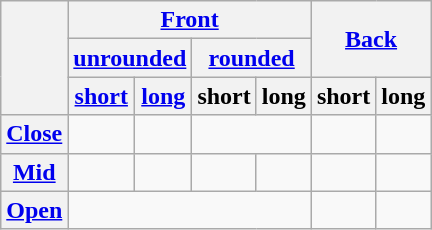<table class="wikitable" style=text-align:center>
<tr>
<th rowspan="3"></th>
<th colspan="4"><a href='#'>Front</a></th>
<th colspan="2" rowspan="2"><a href='#'>Back</a></th>
</tr>
<tr class="small">
<th colspan="2"><a href='#'>unrounded</a></th>
<th colspan="2"><a href='#'>rounded</a></th>
</tr>
<tr class="small">
<th><a href='#'>short</a></th>
<th><a href='#'>long</a></th>
<th>short</th>
<th>long</th>
<th>short</th>
<th>long</th>
</tr>
<tr>
<th><a href='#'>Close</a></th>
<td></td>
<td></td>
<td colspan="2"></td>
<td></td>
<td></td>
</tr>
<tr>
<th><a href='#'>Mid</a></th>
<td></td>
<td></td>
<td></td>
<td></td>
<td></td>
<td></td>
</tr>
<tr>
<th><a href='#'>Open</a></th>
<td colspan="4"></td>
<td></td>
<td></td>
</tr>
</table>
